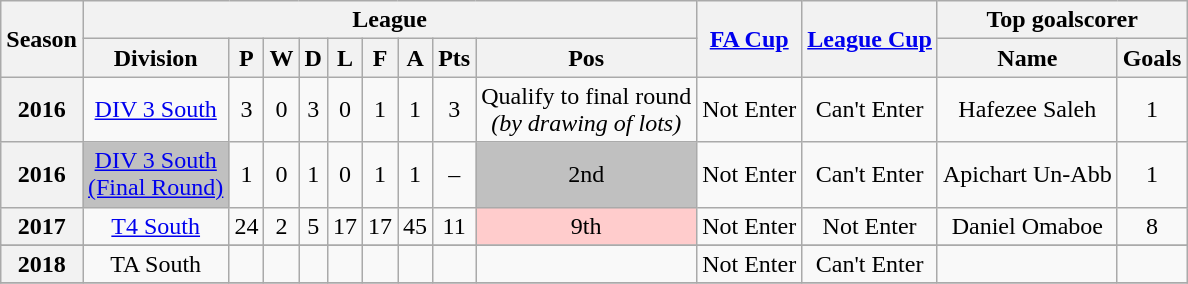<table class="wikitable" style="text-align: center">
<tr>
<th rowspan=2>Season</th>
<th colspan=9>League</th>
<th rowspan=2><a href='#'>FA Cup</a></th>
<th rowspan=2><a href='#'>League Cup</a></th>
<th colspan=2>Top goalscorer</th>
</tr>
<tr>
<th>Division</th>
<th>P</th>
<th>W</th>
<th>D</th>
<th>L</th>
<th>F</th>
<th>A</th>
<th>Pts</th>
<th>Pos</th>
<th>Name</th>
<th>Goals</th>
</tr>
<tr>
<th>2016</th>
<td><a href='#'>DIV 3 South</a></td>
<td>3</td>
<td>0</td>
<td>3</td>
<td>0</td>
<td>1</td>
<td>1</td>
<td>3</td>
<td>Qualify to final round <br><em>(by drawing of lots)</em></td>
<td>Not Enter</td>
<td>Can't Enter</td>
<td>Hafezee Saleh</td>
<td>1</td>
</tr>
<tr>
<th>2016</th>
<td bgcolor="silver"><a href='#'>DIV 3 South<br> (Final Round)</a></td>
<td>1</td>
<td>0</td>
<td>1</td>
<td>0</td>
<td>1</td>
<td>1</td>
<td>–</td>
<td bgcolor=silver>2nd</td>
<td>Not Enter</td>
<td>Can't Enter</td>
<td>Apichart Un-Abb</td>
<td>1</td>
</tr>
<tr>
<th>2017</th>
<td><a href='#'>T4 South</a></td>
<td>24</td>
<td>2</td>
<td>5</td>
<td>17</td>
<td>17</td>
<td>45</td>
<td>11</td>
<td bgcolor="#FFCCCC">9th</td>
<td>Not Enter</td>
<td>Not Enter</td>
<td>Daniel Omaboe</td>
<td>8</td>
</tr>
<tr>
</tr>
<tr>
<th>2018</th>
<td>TA South</td>
<td></td>
<td></td>
<td></td>
<td></td>
<td></td>
<td></td>
<td></td>
<td></td>
<td>Not Enter</td>
<td>Can't Enter</td>
<td></td>
<td></td>
</tr>
<tr>
</tr>
</table>
